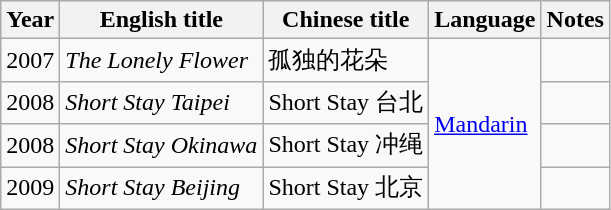<table class="wikitable">
<tr>
<th>Year</th>
<th>English title</th>
<th>Chinese title</th>
<th>Language</th>
<th class="unsortable">Notes</th>
</tr>
<tr>
<td>2007</td>
<td><em>The Lonely Flower</em></td>
<td>孤独的花朵</td>
<td rowspan=4><a href='#'>Mandarin</a></td>
<td></td>
</tr>
<tr>
<td>2008</td>
<td><em>Short Stay Taipei</em></td>
<td>Short Stay 台北</td>
<td></td>
</tr>
<tr>
<td>2008</td>
<td><em>Short Stay Okinawa</em></td>
<td>Short Stay 冲绳</td>
<td></td>
</tr>
<tr>
<td>2009</td>
<td><em>Short Stay Beijing</em></td>
<td>Short Stay 北京</td>
<td></td>
</tr>
</table>
